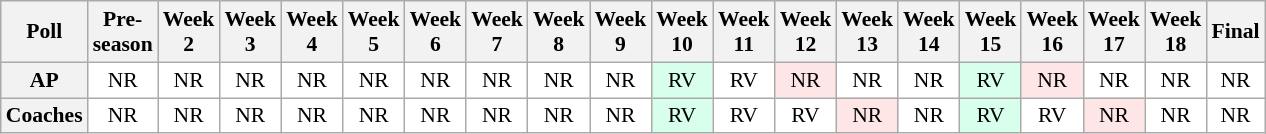<table class="wikitable" style="white-space:nowrap;font-size:90%">
<tr>
<th>Poll</th>
<th>Pre-<br>season</th>
<th>Week<br>2</th>
<th>Week<br>3</th>
<th>Week<br>4</th>
<th>Week<br>5</th>
<th>Week<br>6</th>
<th>Week<br>7</th>
<th>Week<br>8</th>
<th>Week<br>9</th>
<th>Week<br>10</th>
<th>Week<br>11</th>
<th>Week<br>12</th>
<th>Week<br>13</th>
<th>Week<br>14</th>
<th>Week<br>15</th>
<th>Week<br>16</th>
<th>Week<br>17</th>
<th>Week<br>18</th>
<th>Final</th>
</tr>
<tr style="text-align:center;">
<th>AP</th>
<td style="background:#FFFFFF;">NR</td>
<td style="background:#FFFFFF;">NR</td>
<td style="background:#FFFFFF;">NR</td>
<td style="background:#FFFFFF;">NR</td>
<td style="background:#FFFFFF;">NR</td>
<td style="background:#FFFFFF;">NR</td>
<td style="background:#FFFFFF;">NR</td>
<td style="background:#FFFFFF;">NR</td>
<td style="background:#FFFFFF;">NR</td>
<td style="background:#D8FFEB;">RV</td>
<td style="background:#FFFFFF;">RV</td>
<td style="background:#FFE6E6;">NR</td>
<td style="background:#FFFFFF;">NR</td>
<td style="background:#FFFFFF;">NR</td>
<td style="background:#D8FFEB;">RV</td>
<td style="background:#FFE6E6;">NR</td>
<td style="background:#FFFFFF;">NR</td>
<td style="background:#FFFFFF;">NR</td>
<td style="background:#FFFFFF;">NR</td>
</tr>
<tr style="text-align:center;">
<th>Coaches</th>
<td style="background:#FFFFFF;">NR</td>
<td style="background:#FFFFFF;">NR</td>
<td style="background:#FFFFFF;">NR</td>
<td style="background:#FFFFFF;">NR</td>
<td style="background:#FFFFFF;">NR</td>
<td style="background:#FFFFFF;">NR</td>
<td style="background:#FFFFFF;">NR</td>
<td style="background:#FFFFFF;">NR</td>
<td style="background:#FFFFFF;">NR</td>
<td style="background:#D8FFEB;">RV</td>
<td style="background:#FFFFFF;">RV</td>
<td style="background:#FFFFFF;">RV</td>
<td style="background:#FFE6E6;">NR</td>
<td style="background:#FFFFFF;">NR</td>
<td style="background:#D8FFEB;">RV</td>
<td style="background:#FFFFFF;">RV</td>
<td style="background:#FFE6E6;">NR</td>
<td style="background:#FFFFFF;">NR</td>
<td style="background:#FFFFFF;">NR</td>
</tr>
</table>
